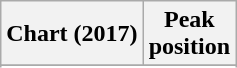<table class="wikitable sortable plainrowheaders" style="text-align:center">
<tr>
<th>Chart (2017)</th>
<th>Peak<br>position</th>
</tr>
<tr>
</tr>
<tr>
</tr>
</table>
